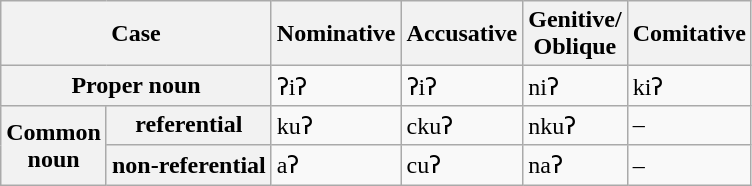<table class="wikitable">
<tr>
<th colspan="2">Case</th>
<th>Nominative</th>
<th>Accusative</th>
<th>Genitive/<br>Oblique</th>
<th>Comitative</th>
</tr>
<tr>
<th colspan="2">Proper noun</th>
<td>ʔiʔ</td>
<td>ʔiʔ</td>
<td>niʔ</td>
<td>kiʔ</td>
</tr>
<tr>
<th rowspan="2">Common<br>noun</th>
<th>referential</th>
<td>kuʔ</td>
<td>ckuʔ</td>
<td>nkuʔ</td>
<td>–</td>
</tr>
<tr>
<th>non-referential</th>
<td>aʔ</td>
<td>cuʔ</td>
<td>naʔ</td>
<td>–</td>
</tr>
</table>
